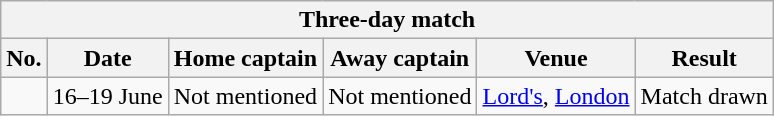<table class="wikitable">
<tr>
<th colspan="9">Three-day match</th>
</tr>
<tr>
<th>No.</th>
<th>Date</th>
<th>Home captain</th>
<th>Away captain</th>
<th>Venue</th>
<th>Result</th>
</tr>
<tr>
<td></td>
<td>16–19 June</td>
<td>Not mentioned</td>
<td>Not mentioned</td>
<td><a href='#'>Lord's</a>, <a href='#'>London</a></td>
<td>Match drawn</td>
</tr>
</table>
